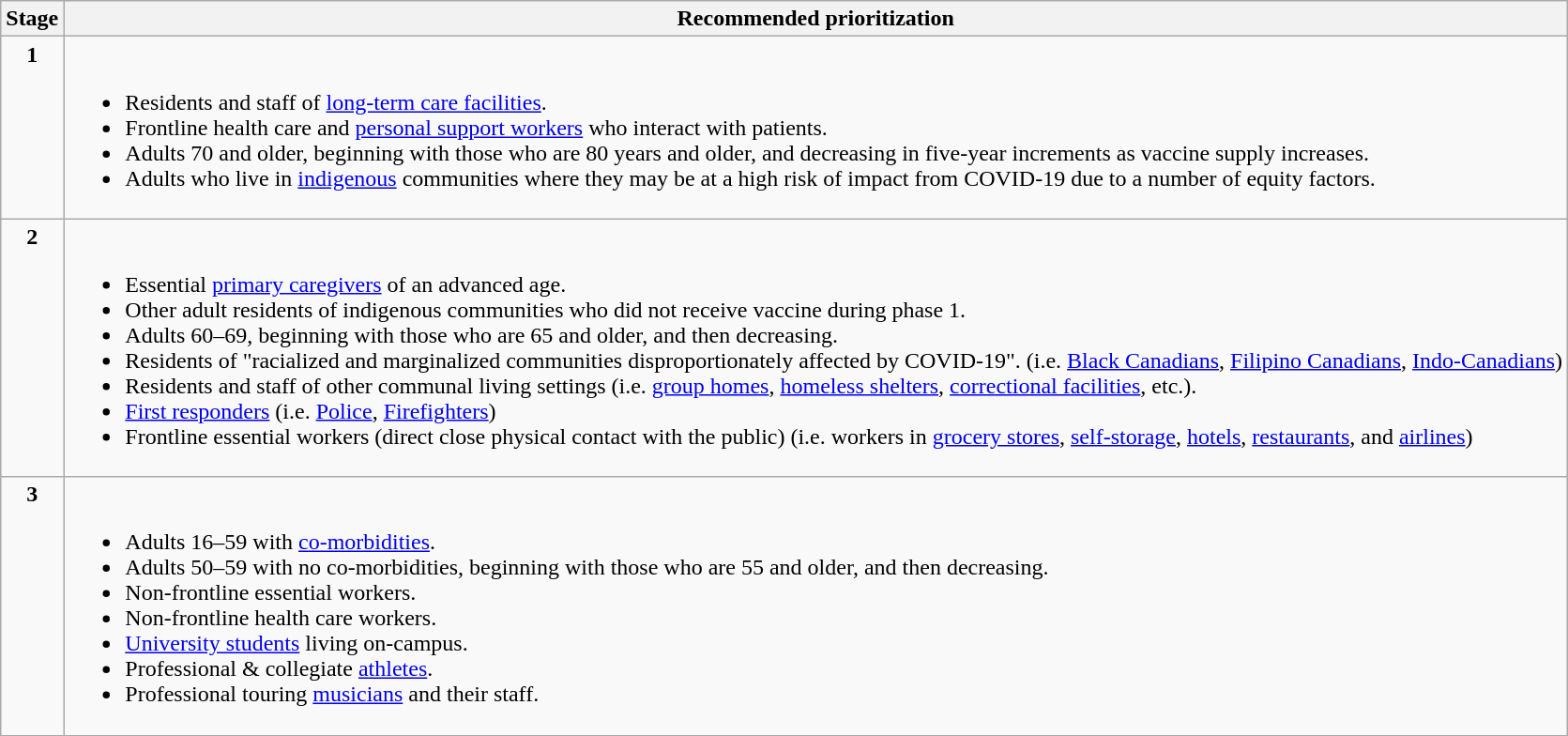<table class="wikitable">
<tr>
<th>Stage</th>
<th>Recommended prioritization</th>
</tr>
<tr>
<td valign="top" align="center"><strong>1</strong></td>
<td><br><ul><li>Residents and staff of <a href='#'>long-term care facilities</a>.</li><li>Frontline health care and <a href='#'>personal support workers</a> who interact with patients.</li><li>Adults 70 and older, beginning with those who are 80 years and older, and decreasing in five-year increments as vaccine supply increases.</li><li>Adults who live in <a href='#'>indigenous</a> communities where they may be at a high risk of impact from COVID-19 due to a number of equity factors.</li></ul></td>
</tr>
<tr>
<td valign="top" align="center"><strong>2</strong></td>
<td><br><ul><li>Essential <a href='#'>primary caregivers</a> of an advanced age.</li><li>Other adult residents of indigenous communities who did not receive vaccine during phase 1.</li><li>Adults 60–69, beginning with those who are 65 and older, and then decreasing.</li><li>Residents of "racialized and marginalized communities disproportionately affected by COVID-19". (i.e. <a href='#'>Black Canadians</a>, <a href='#'>Filipino Canadians</a>, <a href='#'>Indo-Canadians</a>)</li><li>Residents and staff of other communal living settings (i.e. <a href='#'>group homes</a>, <a href='#'>homeless shelters</a>, <a href='#'>correctional facilities</a>, etc.).</li><li><a href='#'>First responders</a> (i.e. <a href='#'>Police</a>, <a href='#'>Firefighters</a>)</li><li>Frontline essential workers (direct close physical contact with the public) (i.e. workers in <a href='#'>grocery stores</a>, <a href='#'>self-storage</a>, <a href='#'>hotels</a>, <a href='#'>restaurants</a>, and <a href='#'>airlines</a>)</li></ul></td>
</tr>
<tr>
<td valign="top" align="center"><strong>3</strong></td>
<td><br><ul><li>Adults 16–59 with <a href='#'>co-morbidities</a>.</li><li>Adults 50–59 with no co-morbidities, beginning with those who are 55 and older, and then decreasing.</li><li>Non-frontline essential workers.</li><li>Non-frontline health care workers.</li><li><a href='#'>University students</a> living on-campus.</li><li>Professional & collegiate <a href='#'>athletes</a>.</li><li>Professional touring <a href='#'>musicians</a> and their staff.</li></ul></td>
</tr>
</table>
